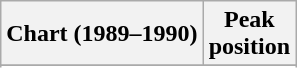<table class="wikitable">
<tr>
<th align="left">Chart (1989–1990)</th>
<th align="center">Peak<br>position</th>
</tr>
<tr>
</tr>
<tr>
</tr>
</table>
